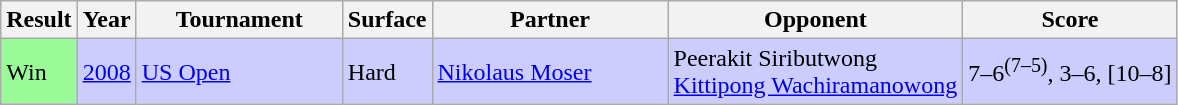<table class="wikitable nowrap">
<tr>
<th>Result</th>
<th>Year</th>
<th width=130>Tournament</th>
<th>Surface</th>
<th width=150>Partner</th>
<th>Opponent</th>
<th>Score</th>
</tr>
<tr bgcolor=ccccff>
<td bgcolor="98FB98">Win</td>
<td><a href='#'>2008</a></td>
<td><a href='#'>US Open</a></td>
<td>Hard</td>
<td> <a href='#'>Nikolaus Moser</a></td>
<td> Peerakit Siributwong<br> <a href='#'>Kittipong Wachiramanowong</a></td>
<td>7–6<sup>(7–5)</sup>, 3–6, [10–8]</td>
</tr>
</table>
